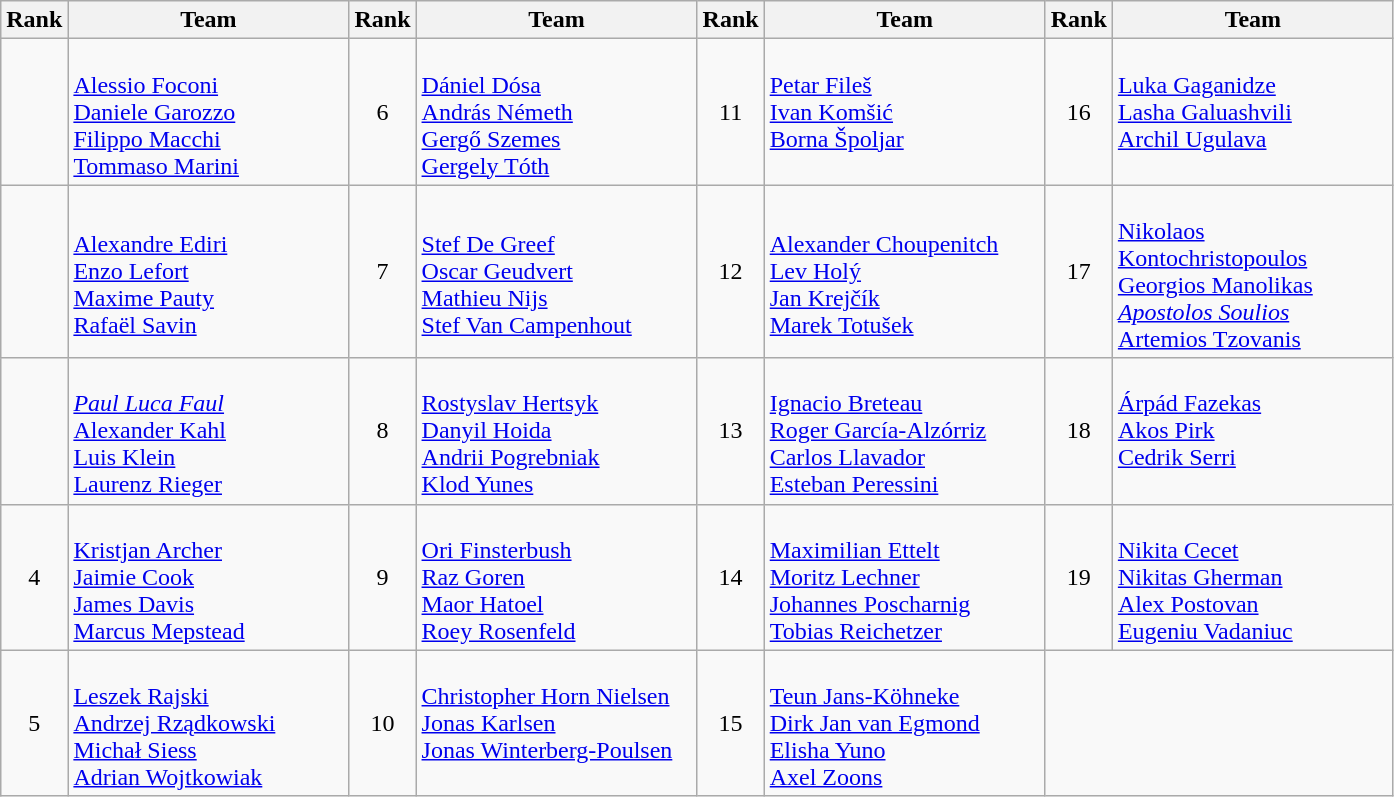<table class="wikitable" style="text-align: center;">
<tr>
<th width=30>Rank</th>
<th width=180>Team</th>
<th width=30>Rank</th>
<th width=180>Team</th>
<th width=30>Rank</th>
<th width=180>Team</th>
<th width=30>Rank</th>
<th width=180>Team</th>
</tr>
<tr>
<td></td>
<td align=left><br><a href='#'>Alessio Foconi</a><br><a href='#'>Daniele Garozzo</a><br><a href='#'>Filippo Macchi</a><br><a href='#'>Tommaso Marini</a></td>
<td>6</td>
<td align=left><br><a href='#'>Dániel Dósa</a><br><a href='#'>András Németh</a><br><a href='#'>Gergő Szemes</a><br><a href='#'>Gergely Tóth</a></td>
<td>11</td>
<td valign=top align=left><br><a href='#'>Petar Fileš</a><br><a href='#'>Ivan Komšić</a><br><a href='#'>Borna Špoljar</a></td>
<td>16</td>
<td valign=top align=left><br><a href='#'>Luka Gaganidze</a><br><a href='#'>Lasha Galuashvili</a><br><a href='#'>Archil Ugulava</a></td>
</tr>
<tr>
<td></td>
<td align=left><br><a href='#'>Alexandre Ediri</a><br><a href='#'>Enzo Lefort</a><br><a href='#'>Maxime Pauty</a><br><a href='#'>Rafaël Savin</a></td>
<td>7</td>
<td align=left><br><a href='#'>Stef De Greef</a><br><a href='#'>Oscar Geudvert</a><br><a href='#'>Mathieu Nijs</a><br><a href='#'>Stef Van Campenhout</a></td>
<td>12</td>
<td align=left><br><a href='#'>Alexander Choupenitch</a><br><a href='#'>Lev Holý</a><br><a href='#'>Jan Krejčík</a><br><a href='#'>Marek Totušek</a></td>
<td>17</td>
<td align=left><br><a href='#'>Nikolaos Kontochristopoulos</a><br><a href='#'>Georgios Manolikas</a><br><em><a href='#'>Apostolos Soulios</a></em><br><a href='#'>Artemios Tzovanis</a></td>
</tr>
<tr>
<td></td>
<td align=left><br><em><a href='#'>Paul Luca Faul</a></em><br><a href='#'>Alexander Kahl</a><br><a href='#'>Luis Klein</a><br><a href='#'>Laurenz Rieger</a></td>
<td>8</td>
<td align=left><br><a href='#'>Rostyslav Hertsyk</a><br><a href='#'>Danyil Hoida</a><br><a href='#'>Andrii Pogrebniak</a><br><a href='#'>Klod Yunes</a></td>
<td>13</td>
<td align=left><br><a href='#'>Ignacio Breteau</a><br><a href='#'>Roger García-Alzórriz</a><br><a href='#'>Carlos Llavador</a><br><a href='#'>Esteban Peressini</a></td>
<td>18</td>
<td valign=top align=left><br><a href='#'>Árpád Fazekas</a><br><a href='#'>Akos Pirk</a><br><a href='#'>Cedrik Serri</a></td>
</tr>
<tr>
<td>4</td>
<td align=left><br><a href='#'>Kristjan Archer</a><br><a href='#'>Jaimie Cook</a><br><a href='#'>James Davis</a><br><a href='#'>Marcus Mepstead</a></td>
<td>9</td>
<td align=left><br><a href='#'>Ori Finsterbush</a><br><a href='#'>Raz Goren</a><br><a href='#'>Maor Hatoel</a><br><a href='#'>Roey Rosenfeld</a></td>
<td>14</td>
<td align=left><br><a href='#'>Maximilian Ettelt</a><br><a href='#'>Moritz Lechner</a><br><a href='#'>Johannes Poscharnig</a><br><a href='#'>Tobias Reichetzer</a></td>
<td>19</td>
<td align=left><br><a href='#'>Nikita Cecet</a><br><a href='#'>Nikitas Gherman</a><br><a href='#'>Alex Postovan</a><br><a href='#'>Eugeniu Vadaniuc</a></td>
</tr>
<tr>
<td>5</td>
<td align=left><br><a href='#'>Leszek Rajski</a><br><a href='#'>Andrzej Rządkowski</a><br><a href='#'>Michał Siess</a><br><a href='#'>Adrian Wojtkowiak</a></td>
<td>10</td>
<td valign=top align=left><br><a href='#'>Christopher Horn Nielsen</a><br><a href='#'>Jonas Karlsen</a><br><a href='#'>Jonas Winterberg-Poulsen</a></td>
<td>15</td>
<td align=left><br><a href='#'>Teun Jans-Köhneke</a><br><a href='#'>Dirk Jan van Egmond</a><br><a href='#'>Elisha Yuno</a><br><a href='#'>Axel Zoons</a></td>
<td colspan=2></td>
</tr>
</table>
